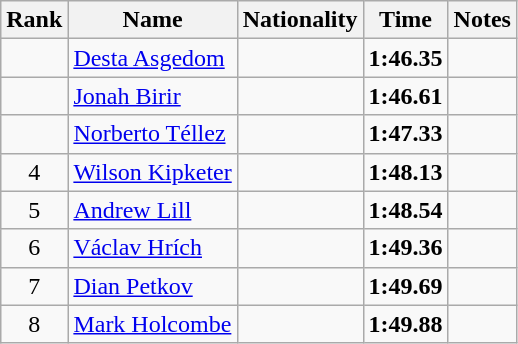<table class="wikitable sortable" style="text-align:center">
<tr>
<th>Rank</th>
<th>Name</th>
<th>Nationality</th>
<th>Time</th>
<th>Notes</th>
</tr>
<tr>
<td></td>
<td align=left><a href='#'>Desta Asgedom</a></td>
<td align=left></td>
<td><strong>1:46.35</strong></td>
<td></td>
</tr>
<tr>
<td></td>
<td align=left><a href='#'>Jonah Birir</a></td>
<td align=left></td>
<td><strong>1:46.61</strong></td>
<td></td>
</tr>
<tr>
<td></td>
<td align=left><a href='#'>Norberto Téllez</a></td>
<td align=left></td>
<td><strong>1:47.33</strong></td>
<td></td>
</tr>
<tr>
<td>4</td>
<td align=left><a href='#'>Wilson Kipketer</a></td>
<td align=left></td>
<td><strong>1:48.13</strong></td>
<td></td>
</tr>
<tr>
<td>5</td>
<td align=left><a href='#'>Andrew Lill</a></td>
<td align=left></td>
<td><strong>1:48.54</strong></td>
<td></td>
</tr>
<tr>
<td>6</td>
<td align=left><a href='#'>Václav Hrích</a></td>
<td align=left></td>
<td><strong>1:49.36</strong></td>
<td></td>
</tr>
<tr>
<td>7</td>
<td align=left><a href='#'>Dian Petkov</a></td>
<td align=left></td>
<td><strong>1:49.69</strong></td>
<td></td>
</tr>
<tr>
<td>8</td>
<td align=left><a href='#'>Mark Holcombe</a></td>
<td align=left></td>
<td><strong>1:49.88</strong></td>
<td></td>
</tr>
</table>
